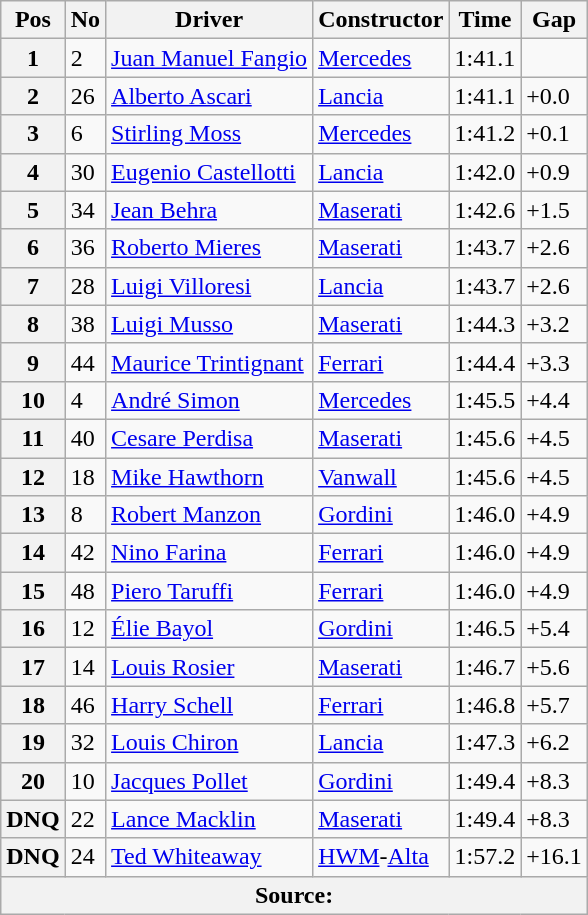<table class="wikitable sortable">
<tr>
<th>Pos</th>
<th>No</th>
<th>Driver</th>
<th>Constructor</th>
<th>Time</th>
<th>Gap</th>
</tr>
<tr>
<th>1</th>
<td>2</td>
<td> <a href='#'>Juan Manuel Fangio</a></td>
<td><a href='#'>Mercedes</a></td>
<td>1:41.1</td>
<td></td>
</tr>
<tr>
<th>2</th>
<td>26</td>
<td> <a href='#'>Alberto Ascari</a></td>
<td><a href='#'>Lancia</a></td>
<td>1:41.1</td>
<td>+0.0</td>
</tr>
<tr>
<th>3</th>
<td>6</td>
<td> <a href='#'>Stirling Moss</a></td>
<td><a href='#'>Mercedes</a></td>
<td>1:41.2</td>
<td>+0.1</td>
</tr>
<tr>
<th>4</th>
<td>30</td>
<td> <a href='#'>Eugenio Castellotti</a></td>
<td><a href='#'>Lancia</a></td>
<td>1:42.0</td>
<td>+0.9</td>
</tr>
<tr>
<th>5</th>
<td>34</td>
<td> <a href='#'>Jean Behra</a></td>
<td><a href='#'> Maserati</a></td>
<td>1:42.6</td>
<td>+1.5</td>
</tr>
<tr>
<th>6</th>
<td>36</td>
<td> <a href='#'>Roberto Mieres</a></td>
<td><a href='#'>Maserati</a></td>
<td>1:43.7</td>
<td>+2.6</td>
</tr>
<tr>
<th>7</th>
<td>28</td>
<td> <a href='#'>Luigi Villoresi</a></td>
<td><a href='#'>Lancia</a></td>
<td>1:43.7</td>
<td>+2.6</td>
</tr>
<tr>
<th>8</th>
<td>38</td>
<td> <a href='#'>Luigi Musso</a></td>
<td><a href='#'>Maserati</a></td>
<td>1:44.3</td>
<td>+3.2</td>
</tr>
<tr>
<th>9</th>
<td>44</td>
<td> <a href='#'>Maurice Trintignant</a></td>
<td><a href='#'> Ferrari</a></td>
<td>1:44.4</td>
<td>+3.3</td>
</tr>
<tr>
<th>10</th>
<td>4</td>
<td> <a href='#'>André Simon</a></td>
<td><a href='#'>Mercedes</a></td>
<td>1:45.5</td>
<td>+4.4</td>
</tr>
<tr>
<th>11</th>
<td>40</td>
<td> <a href='#'>Cesare Perdisa</a></td>
<td><a href='#'>Maserati</a></td>
<td>1:45.6</td>
<td>+4.5</td>
</tr>
<tr>
<th>12</th>
<td>18</td>
<td> <a href='#'>Mike Hawthorn</a></td>
<td><a href='#'>Vanwall</a></td>
<td>1:45.6</td>
<td>+4.5</td>
</tr>
<tr>
<th>13</th>
<td>8</td>
<td> <a href='#'>Robert Manzon</a></td>
<td><a href='#'>Gordini</a></td>
<td>1:46.0</td>
<td>+4.9</td>
</tr>
<tr>
<th>14</th>
<td>42</td>
<td> <a href='#'>Nino Farina</a></td>
<td><a href='#'>Ferrari</a></td>
<td>1:46.0</td>
<td>+4.9</td>
</tr>
<tr>
<th>15</th>
<td>48</td>
<td> <a href='#'>Piero Taruffi</a></td>
<td><a href='#'>Ferrari</a></td>
<td>1:46.0</td>
<td>+4.9</td>
</tr>
<tr>
<th>16</th>
<td>12</td>
<td> <a href='#'>Élie Bayol</a></td>
<td><a href='#'>Gordini</a></td>
<td>1:46.5</td>
<td>+5.4</td>
</tr>
<tr>
<th>17</th>
<td>14</td>
<td> <a href='#'>Louis Rosier</a></td>
<td><a href='#'>Maserati</a></td>
<td>1:46.7</td>
<td>+5.6</td>
</tr>
<tr>
<th>18</th>
<td>46</td>
<td> <a href='#'>Harry Schell</a></td>
<td><a href='#'>Ferrari</a></td>
<td>1:46.8</td>
<td>+5.7</td>
</tr>
<tr>
<th>19</th>
<td>32</td>
<td> <a href='#'>Louis Chiron</a></td>
<td><a href='#'>Lancia</a></td>
<td>1:47.3</td>
<td>+6.2</td>
</tr>
<tr>
<th>20</th>
<td>10</td>
<td> <a href='#'>Jacques Pollet</a></td>
<td><a href='#'>Gordini</a></td>
<td>1:49.4</td>
<td>+8.3</td>
</tr>
<tr>
<th>DNQ</th>
<td>22</td>
<td> <a href='#'>Lance Macklin</a></td>
<td><a href='#'>Maserati</a></td>
<td>1:49.4</td>
<td>+8.3</td>
</tr>
<tr>
<th>DNQ</th>
<td>24</td>
<td> <a href='#'>Ted Whiteaway</a></td>
<td><a href='#'>HWM</a>-<a href='#'>Alta</a></td>
<td>1:57.2</td>
<td>+16.1</td>
</tr>
<tr>
<th colspan="6">Source:</th>
</tr>
</table>
